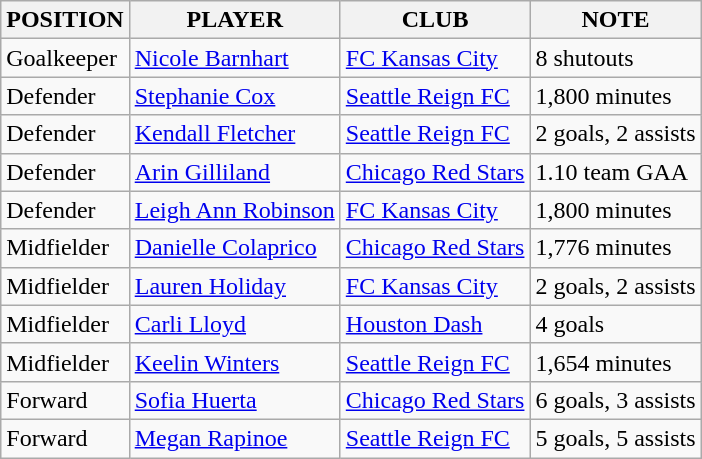<table class="wikitable sortable">
<tr>
<th>POSITION</th>
<th>PLAYER</th>
<th>CLUB</th>
<th>NOTE</th>
</tr>
<tr>
<td>Goalkeeper</td>
<td> <a href='#'>Nicole Barnhart</a></td>
<td><a href='#'>FC Kansas City</a></td>
<td>8 shutouts</td>
</tr>
<tr>
<td>Defender</td>
<td> <a href='#'>Stephanie Cox</a></td>
<td><a href='#'>Seattle Reign FC</a></td>
<td>1,800 minutes</td>
</tr>
<tr>
<td>Defender</td>
<td> <a href='#'>Kendall Fletcher</a></td>
<td><a href='#'>Seattle Reign FC</a></td>
<td>2 goals, 2 assists</td>
</tr>
<tr>
<td>Defender</td>
<td> <a href='#'>Arin Gilliland</a></td>
<td><a href='#'>Chicago Red Stars</a></td>
<td>1.10 team GAA</td>
</tr>
<tr>
<td>Defender</td>
<td> <a href='#'>Leigh Ann Robinson</a></td>
<td><a href='#'>FC Kansas City</a></td>
<td>1,800 minutes</td>
</tr>
<tr>
<td>Midfielder</td>
<td> <a href='#'>Danielle Colaprico</a></td>
<td><a href='#'>Chicago Red Stars</a></td>
<td>1,776 minutes</td>
</tr>
<tr>
<td>Midfielder</td>
<td> <a href='#'>Lauren Holiday</a></td>
<td><a href='#'>FC Kansas City</a></td>
<td>2 goals, 2 assists</td>
</tr>
<tr>
<td>Midfielder</td>
<td> <a href='#'>Carli Lloyd</a></td>
<td><a href='#'>Houston Dash</a></td>
<td>4 goals</td>
</tr>
<tr>
<td>Midfielder</td>
<td> <a href='#'>Keelin Winters</a></td>
<td><a href='#'>Seattle Reign FC</a></td>
<td>1,654 minutes</td>
</tr>
<tr>
<td>Forward</td>
<td> <a href='#'>Sofia Huerta</a></td>
<td><a href='#'>Chicago Red Stars</a></td>
<td>6 goals, 3 assists</td>
</tr>
<tr>
<td>Forward</td>
<td> <a href='#'>Megan Rapinoe</a></td>
<td><a href='#'>Seattle Reign FC</a></td>
<td>5 goals, 5 assists</td>
</tr>
</table>
